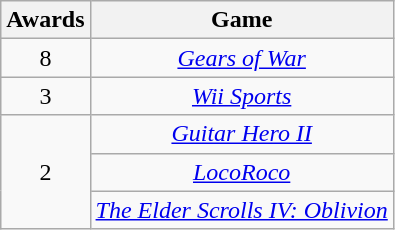<table class="wikitable floatleft" rowspan="2" style="text-align:center;" background: #f6e39c;>
<tr>
<th scope="col">Awards</th>
<th scope="col">Game</th>
</tr>
<tr>
<td>8</td>
<td><em><a href='#'>Gears of War</a></em></td>
</tr>
<tr>
<td>3</td>
<td><em><a href='#'>Wii Sports</a></em></td>
</tr>
<tr>
<td rowspan=3>2</td>
<td><em><a href='#'>Guitar Hero II</a></em></td>
</tr>
<tr>
<td><em><a href='#'>LocoRoco</a></em></td>
</tr>
<tr>
<td><em><a href='#'>The Elder Scrolls IV: Oblivion</a></em></td>
</tr>
</table>
